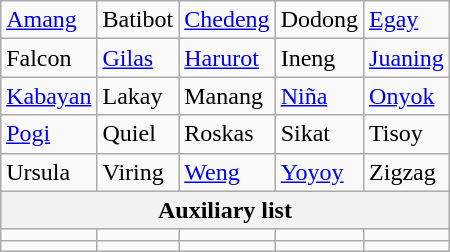<table class="wikitable" align=right>
<tr>
<td><a href='#'>Amang</a></td>
<td>Batibot</td>
<td><a href='#'>Chedeng</a></td>
<td>Dodong</td>
<td><a href='#'>Egay</a></td>
</tr>
<tr>
<td>Falcon</td>
<td><a href='#'>Gilas</a></td>
<td><a href='#'>Harurot</a></td>
<td>Ineng</td>
<td><a href='#'>Juaning</a></td>
</tr>
<tr>
<td><a href='#'>Kabayan</a></td>
<td>Lakay</td>
<td>Manang</td>
<td><a href='#'>Niña</a></td>
<td><a href='#'>Onyok</a></td>
</tr>
<tr>
<td><a href='#'>Pogi</a></td>
<td>Quiel</td>
<td>Roskas</td>
<td>Sikat</td>
<td>Tisoy</td>
</tr>
<tr>
<td>Ursula</td>
<td>Viring</td>
<td><a href='#'>Weng</a></td>
<td><a href='#'>Yoyoy</a></td>
<td>Zigzag</td>
</tr>
<tr>
<th colspan=5>Auxiliary list</th>
</tr>
<tr>
<td></td>
<td></td>
<td></td>
<td></td>
<td></td>
</tr>
<tr>
<td></td>
<td></td>
<td></td>
<td></td>
<td></td>
</tr>
</table>
